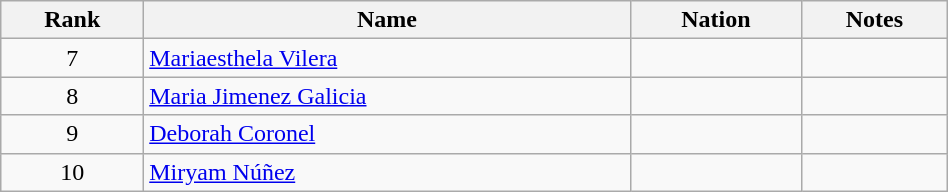<table class="wikitable sortable" style="text-align:center" width=50%>
<tr>
<th>Rank</th>
<th>Name</th>
<th>Nation</th>
<th>Notes</th>
</tr>
<tr>
<td>7</td>
<td align=left><a href='#'>Mariaesthela Vilera</a></td>
<td align=left></td>
<td></td>
</tr>
<tr>
<td>8</td>
<td align=left><a href='#'>Maria Jimenez Galicia</a></td>
<td align=left></td>
<td></td>
</tr>
<tr>
<td>9</td>
<td align=left><a href='#'>Deborah Coronel</a></td>
<td align=left></td>
<td></td>
</tr>
<tr>
<td>10</td>
<td align=left><a href='#'>Miryam Núñez</a></td>
<td align=left></td>
<td></td>
</tr>
</table>
